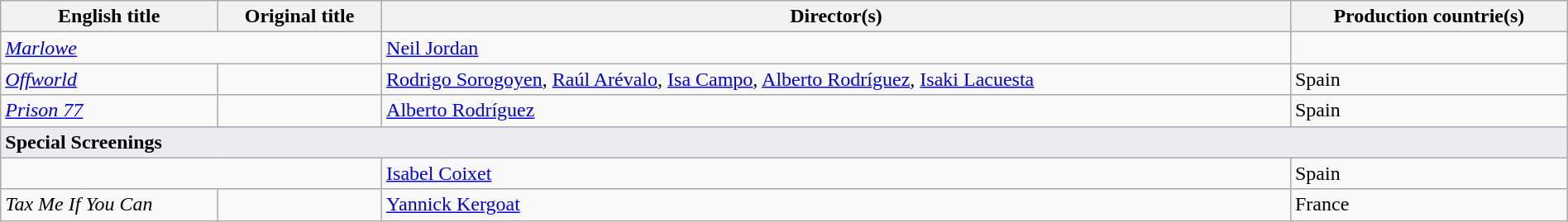<table class="sortable wikitable" style="width:100%; margin-bottom:4px" cellpadding="5">
<tr>
<th scope="col">English title</th>
<th scope="col">Original title</th>
<th scope="col">Director(s)</th>
<th scope="col">Production countrie(s)</th>
</tr>
<tr>
<td colspan = "2"><em><a href='#'>Marlowe</a></em></td>
<td><a href='#'>Neil Jordan</a></td>
<td></td>
</tr>
<tr>
<td><em><a href='#'>Offworld</a></em></td>
<td></td>
<td><a href='#'>Rodrigo Sorogoyen</a>, <a href='#'>Raúl Arévalo</a>, <a href='#'>Isa Campo</a>, <a href='#'>Alberto Rodríguez</a>, <a href='#'>Isaki Lacuesta</a></td>
<td>Spain</td>
</tr>
<tr>
<td><em><a href='#'>Prison 77</a></em></td>
<td></td>
<td><a href='#'>Alberto Rodríguez</a></td>
<td>Spain</td>
</tr>
<tr>
<td colspan=4 class="center" style="padding-center:120px; background-color:#EAECF0"><strong>Special Screenings</strong></td>
</tr>
<tr>
<td colspan = "2"><em></em></td>
<td><a href='#'>Isabel Coixet</a></td>
<td>Spain</td>
</tr>
<tr>
<td><em>Tax Me If You Can</em></td>
<td></td>
<td><a href='#'>Yannick Kergoat</a></td>
<td>France</td>
</tr>
</table>
